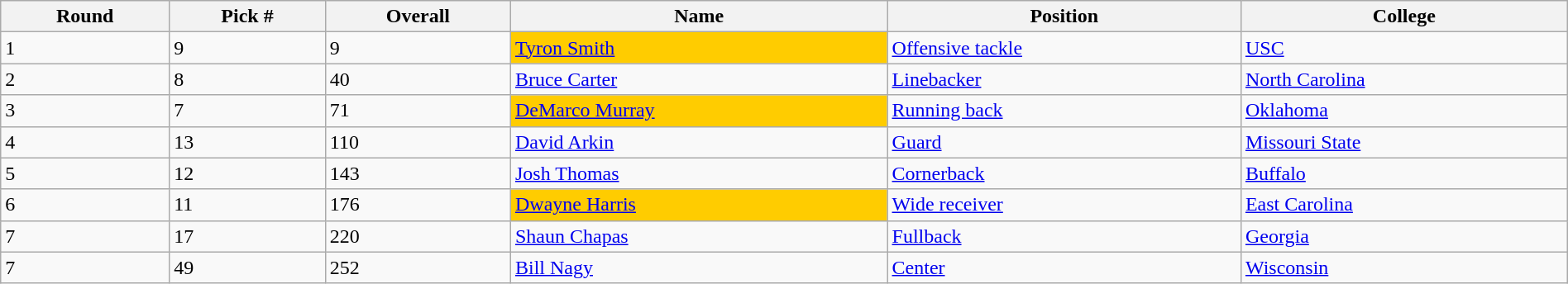<table class="wikitable sortable sortable" style="width: 100%">
<tr>
<th>Round</th>
<th>Pick #</th>
<th>Overall</th>
<th>Name</th>
<th>Position</th>
<th>College</th>
</tr>
<tr>
<td>1</td>
<td>9</td>
<td>9</td>
<td bgcolor=#FFCC00><a href='#'>Tyron Smith</a></td>
<td><a href='#'>Offensive tackle</a></td>
<td><a href='#'>USC</a></td>
</tr>
<tr>
<td>2</td>
<td>8</td>
<td>40</td>
<td><a href='#'>Bruce Carter</a></td>
<td><a href='#'>Linebacker</a></td>
<td><a href='#'>North Carolina</a></td>
</tr>
<tr>
<td>3</td>
<td>7</td>
<td>71</td>
<td bgcolor=#FFCC00><a href='#'>DeMarco Murray</a></td>
<td><a href='#'>Running back</a></td>
<td><a href='#'>Oklahoma</a></td>
</tr>
<tr>
<td>4</td>
<td>13</td>
<td>110</td>
<td><a href='#'>David Arkin</a></td>
<td><a href='#'>Guard</a></td>
<td><a href='#'>Missouri State</a></td>
</tr>
<tr>
<td>5</td>
<td>12</td>
<td>143</td>
<td><a href='#'>Josh Thomas</a></td>
<td><a href='#'>Cornerback</a></td>
<td><a href='#'>Buffalo</a></td>
</tr>
<tr>
<td>6</td>
<td>11</td>
<td>176</td>
<td bgcolor=#FFCC00><a href='#'>Dwayne Harris</a></td>
<td><a href='#'>Wide receiver</a></td>
<td><a href='#'>East Carolina</a></td>
</tr>
<tr>
<td>7</td>
<td>17</td>
<td>220</td>
<td><a href='#'>Shaun Chapas</a></td>
<td><a href='#'>Fullback</a></td>
<td><a href='#'>Georgia</a></td>
</tr>
<tr>
<td>7</td>
<td>49</td>
<td>252</td>
<td><a href='#'>Bill Nagy</a></td>
<td><a href='#'>Center</a></td>
<td><a href='#'>Wisconsin</a></td>
</tr>
</table>
